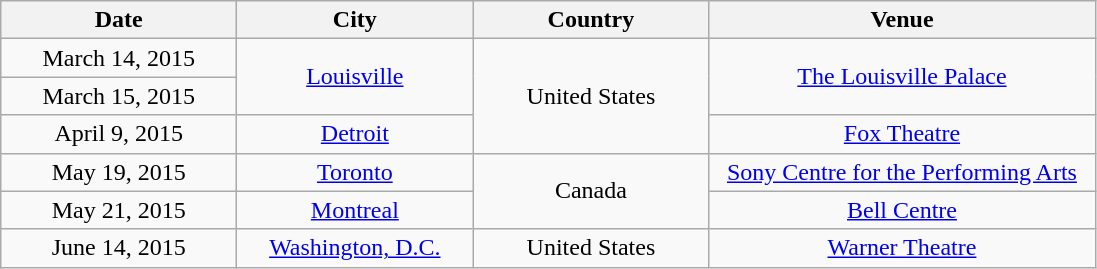<table class="wikitable" style="text-align:center;">
<tr>
<th width="150">Date</th>
<th width="150">City</th>
<th width="150">Country</th>
<th width="250">Venue</th>
</tr>
<tr>
<td>March 14, 2015</td>
<td rowspan="2"><a href='#'>Louisville</a></td>
<td rowspan="3">United States</td>
<td rowspan="2"><a href='#'>The Louisville Palace</a></td>
</tr>
<tr>
<td>March 15, 2015</td>
</tr>
<tr>
<td>April 9, 2015</td>
<td><a href='#'>Detroit</a></td>
<td><a href='#'>Fox Theatre</a></td>
</tr>
<tr>
<td>May 19, 2015</td>
<td><a href='#'>Toronto</a></td>
<td rowspan="2">Canada</td>
<td><a href='#'>Sony Centre for the Performing Arts</a></td>
</tr>
<tr>
<td>May 21, 2015</td>
<td><a href='#'>Montreal</a></td>
<td><a href='#'>Bell Centre</a></td>
</tr>
<tr>
<td>June 14, 2015</td>
<td><a href='#'>Washington, D.C.</a></td>
<td>United States</td>
<td><a href='#'>Warner Theatre</a></td>
</tr>
</table>
